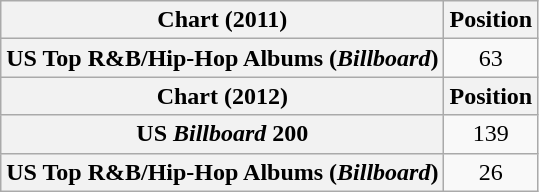<table class="wikitable plainrowheaders">
<tr>
<th scope="col">Chart (2011)</th>
<th scope="col">Position</th>
</tr>
<tr>
<th scope="row">US Top R&B/Hip-Hop Albums (<em>Billboard</em>)</th>
<td style="text-align:center;">63</td>
</tr>
<tr>
<th scope="col">Chart (2012)</th>
<th scope="col">Position</th>
</tr>
<tr>
<th scope="row">US <em>Billboard</em> 200</th>
<td style="text-align:center;">139</td>
</tr>
<tr>
<th scope="row">US Top R&B/Hip-Hop Albums (<em>Billboard</em>)</th>
<td style="text-align:center;">26</td>
</tr>
</table>
